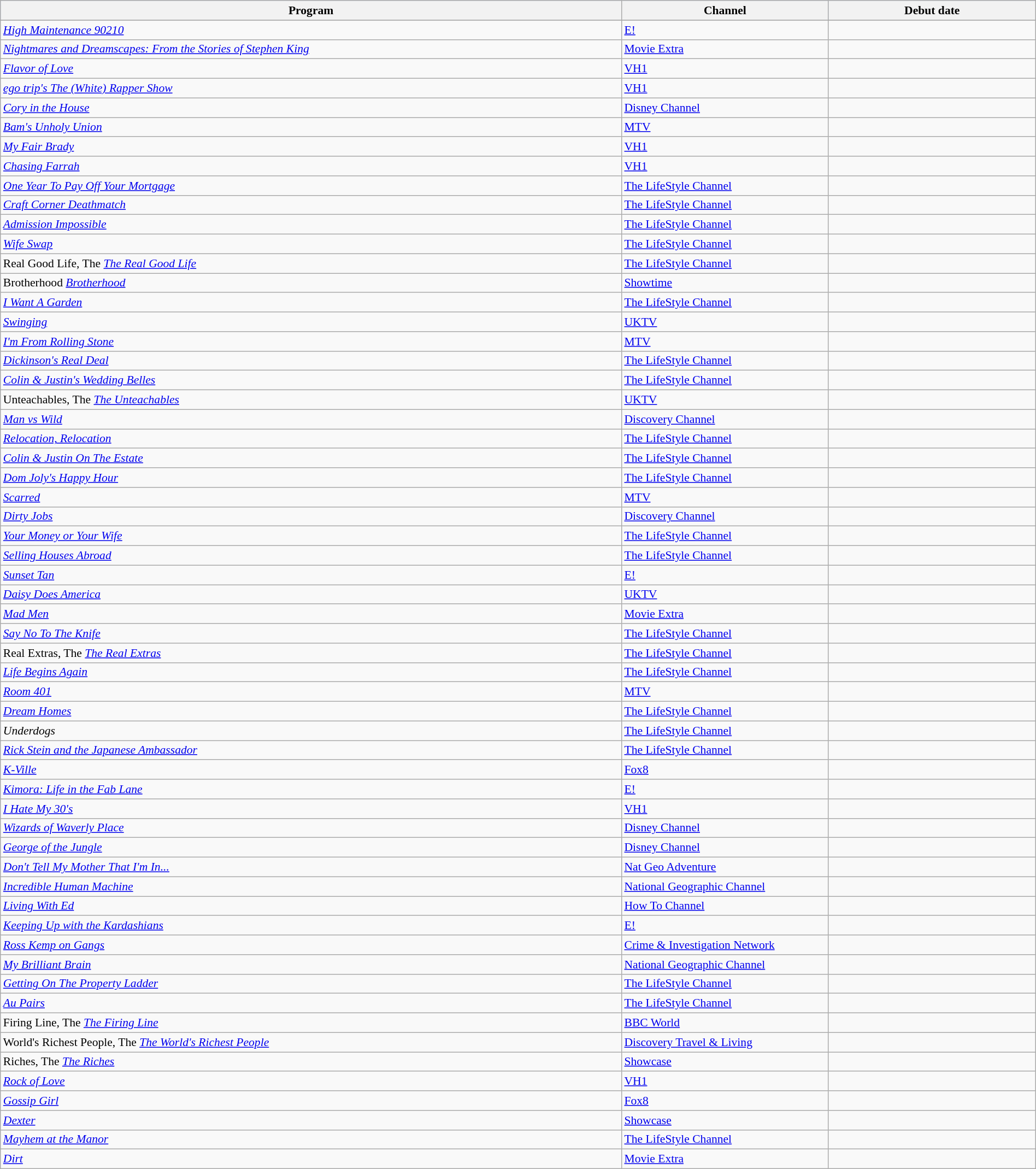<table class="wikitable sortable" width="100%" style="font-size:90%;">
<tr style="background-color:#C1D8FF;background:#C1D8FF;">
<th width=60%>Program</th>
<th width=20%>Channel</th>
<th width=20%>Debut date</th>
</tr>
<tr o>
</tr>
<tr>
<td> <em><a href='#'>High Maintenance 90210</a></em></td>
<td><a href='#'>E!</a></td>
<td></td>
</tr>
<tr>
<td> <em><a href='#'>Nightmares and Dreamscapes: From the Stories of Stephen King</a></em></td>
<td><a href='#'>Movie Extra</a></td>
<td></td>
</tr>
<tr>
<td> <em><a href='#'>Flavor of Love</a></em></td>
<td><a href='#'>VH1</a></td>
<td></td>
</tr>
<tr>
<td> <em><a href='#'>ego trip's The (White) Rapper Show</a></em></td>
<td><a href='#'>VH1</a></td>
<td></td>
</tr>
<tr>
<td> <em><a href='#'>Cory in the House</a></em></td>
<td><a href='#'>Disney Channel</a></td>
<td></td>
</tr>
<tr>
<td> <em><a href='#'>Bam's Unholy Union</a></em></td>
<td><a href='#'>MTV</a></td>
<td></td>
</tr>
<tr>
<td> <em><a href='#'>My Fair Brady</a></em></td>
<td><a href='#'>VH1</a></td>
<td></td>
</tr>
<tr>
<td> <em><a href='#'>Chasing Farrah</a></em></td>
<td><a href='#'>VH1</a></td>
<td></td>
</tr>
<tr>
<td> <em><a href='#'>One Year To Pay Off Your Mortgage</a></em></td>
<td><a href='#'>The LifeStyle Channel</a></td>
<td></td>
</tr>
<tr>
<td> <em><a href='#'>Craft Corner Deathmatch</a></em></td>
<td><a href='#'>The LifeStyle Channel</a></td>
<td></td>
</tr>
<tr>
<td> <em><a href='#'>Admission Impossible</a></em></td>
<td><a href='#'>The LifeStyle Channel</a></td>
<td></td>
</tr>
<tr>
<td> <em><a href='#'>Wife Swap</a></em></td>
<td><a href='#'>The LifeStyle Channel</a></td>
<td></td>
</tr>
<tr>
<td><span>Real Good Life, The</span> <em><a href='#'>The Real Good Life</a></em></td>
<td><a href='#'>The LifeStyle Channel</a></td>
<td></td>
</tr>
<tr>
<td><span>Brotherhood</span>   <em><a href='#'>Brotherhood</a></em></td>
<td><a href='#'>Showtime</a></td>
<td></td>
</tr>
<tr>
<td> <em><a href='#'>I Want A Garden</a></em></td>
<td><a href='#'>The LifeStyle Channel</a></td>
<td></td>
</tr>
<tr>
<td> <em><a href='#'>Swinging</a></em></td>
<td><a href='#'>UKTV</a></td>
<td></td>
</tr>
<tr>
<td> <em><a href='#'>I'm From Rolling Stone</a></em></td>
<td><a href='#'>MTV</a></td>
<td></td>
</tr>
<tr>
<td> <em><a href='#'>Dickinson's Real Deal</a></em></td>
<td><a href='#'>The LifeStyle Channel</a></td>
<td></td>
</tr>
<tr>
<td> <em><a href='#'>Colin & Justin's Wedding Belles</a></em></td>
<td><a href='#'>The LifeStyle Channel</a></td>
<td></td>
</tr>
<tr>
<td><span>Unteachables, The</span> <em><a href='#'>The Unteachables</a></em></td>
<td><a href='#'>UKTV</a></td>
<td></td>
</tr>
<tr>
<td> <em><a href='#'>Man vs Wild</a></em>  </td>
<td><a href='#'>Discovery Channel</a></td>
<td></td>
</tr>
<tr>
<td> <em><a href='#'>Relocation, Relocation</a></em></td>
<td><a href='#'>The LifeStyle Channel</a></td>
<td></td>
</tr>
<tr>
<td> <em><a href='#'>Colin & Justin On The Estate</a></em></td>
<td><a href='#'>The LifeStyle Channel</a></td>
<td></td>
</tr>
<tr>
<td> <em><a href='#'>Dom Joly's Happy Hour</a></em></td>
<td><a href='#'>The LifeStyle Channel</a></td>
<td></td>
</tr>
<tr>
<td> <em><a href='#'>Scarred</a></em></td>
<td><a href='#'>MTV</a></td>
<td></td>
</tr>
<tr>
<td> <em><a href='#'>Dirty Jobs</a></em></td>
<td><a href='#'>Discovery Channel</a></td>
<td></td>
</tr>
<tr>
<td> <em><a href='#'>Your Money or Your Wife</a></em></td>
<td><a href='#'>The LifeStyle Channel</a></td>
<td></td>
</tr>
<tr>
<td> <em><a href='#'>Selling Houses Abroad</a></em></td>
<td><a href='#'>The LifeStyle Channel</a></td>
<td></td>
</tr>
<tr>
<td> <em><a href='#'>Sunset Tan</a></em></td>
<td><a href='#'>E!</a></td>
<td></td>
</tr>
<tr>
<td> <em><a href='#'>Daisy Does America</a></em></td>
<td><a href='#'>UKTV</a></td>
<td></td>
</tr>
<tr>
<td> <em><a href='#'>Mad Men</a></em></td>
<td><a href='#'>Movie Extra</a></td>
<td></td>
</tr>
<tr>
<td> <em><a href='#'>Say No To The Knife</a></em></td>
<td><a href='#'>The LifeStyle Channel</a></td>
<td></td>
</tr>
<tr>
<td><span>Real Extras, The</span> <em><a href='#'>The Real Extras</a></em></td>
<td><a href='#'>The LifeStyle Channel</a></td>
<td></td>
</tr>
<tr>
<td> <em><a href='#'>Life Begins Again</a></em></td>
<td><a href='#'>The LifeStyle Channel</a></td>
<td></td>
</tr>
<tr>
<td> <em><a href='#'>Room 401</a></em></td>
<td><a href='#'>MTV</a></td>
<td></td>
</tr>
<tr>
<td> <em><a href='#'>Dream Homes</a></em></td>
<td><a href='#'>The LifeStyle Channel</a></td>
<td></td>
</tr>
<tr>
<td> <em>Underdogs</em></td>
<td><a href='#'>The LifeStyle Channel</a></td>
<td></td>
</tr>
<tr>
<td> <em><a href='#'>Rick Stein and the Japanese Ambassador</a></em></td>
<td><a href='#'>The LifeStyle Channel</a></td>
<td></td>
</tr>
<tr>
<td> <em><a href='#'>K-Ville</a></em></td>
<td><a href='#'>Fox8</a></td>
<td></td>
</tr>
<tr>
<td> <em><a href='#'>Kimora: Life in the Fab Lane</a></em></td>
<td><a href='#'>E!</a></td>
<td></td>
</tr>
<tr>
<td> <em><a href='#'>I Hate My 30's</a></em></td>
<td><a href='#'>VH1</a></td>
<td></td>
</tr>
<tr>
<td> <em><a href='#'>Wizards of Waverly Place</a></em>  </td>
<td><a href='#'>Disney Channel</a></td>
<td></td>
</tr>
<tr>
<td> <em><a href='#'>George of the Jungle</a></em>  </td>
<td><a href='#'>Disney Channel</a></td>
<td></td>
</tr>
<tr>
<td> <em><a href='#'>Don't Tell My Mother That I'm In...</a></em>  </td>
<td><a href='#'>Nat Geo Adventure</a></td>
<td></td>
</tr>
<tr>
<td> <em><a href='#'>Incredible Human Machine</a></em>  </td>
<td><a href='#'>National Geographic Channel</a></td>
<td></td>
</tr>
<tr>
<td> <em><a href='#'>Living With Ed</a></em></td>
<td><a href='#'>How To Channel</a></td>
<td></td>
</tr>
<tr>
<td> <em><a href='#'>Keeping Up with the Kardashians</a></em></td>
<td><a href='#'>E!</a></td>
<td></td>
</tr>
<tr>
<td> <em><a href='#'>Ross Kemp on Gangs</a></em>  </td>
<td><a href='#'>Crime & Investigation Network</a></td>
<td></td>
</tr>
<tr>
<td> <em><a href='#'>My Brilliant Brain</a></em></td>
<td><a href='#'>National Geographic Channel</a></td>
<td></td>
</tr>
<tr>
<td> <em><a href='#'>Getting On The Property Ladder</a></em></td>
<td><a href='#'>The LifeStyle Channel</a></td>
<td></td>
</tr>
<tr>
<td> <em><a href='#'>Au Pairs</a></em></td>
<td><a href='#'>The LifeStyle Channel</a></td>
<td></td>
</tr>
<tr>
<td><span>Firing Line, The</span>   <em><a href='#'>The Firing Line</a></em>  </td>
<td><a href='#'>BBC World</a></td>
<td></td>
</tr>
<tr>
<td><span>World's Richest People, The</span>   <em><a href='#'>The World's Richest People</a></em>  </td>
<td><a href='#'>Discovery Travel & Living</a></td>
<td></td>
</tr>
<tr>
<td><span>Riches, The</span>   <em><a href='#'>The Riches</a></em></td>
<td><a href='#'>Showcase</a></td>
<td></td>
</tr>
<tr>
<td> <em><a href='#'>Rock of Love</a></em></td>
<td><a href='#'>VH1</a></td>
<td></td>
</tr>
<tr>
<td> <em><a href='#'>Gossip Girl</a></em></td>
<td><a href='#'>Fox8</a></td>
<td></td>
</tr>
<tr>
<td> <em><a href='#'>Dexter</a></em></td>
<td><a href='#'>Showcase</a></td>
<td></td>
</tr>
<tr>
<td> <em><a href='#'>Mayhem at the Manor</a></em></td>
<td><a href='#'>The LifeStyle Channel</a></td>
<td></td>
</tr>
<tr>
<td> <em><a href='#'>Dirt</a></em></td>
<td><a href='#'>Movie Extra</a></td>
<td></td>
</tr>
</table>
